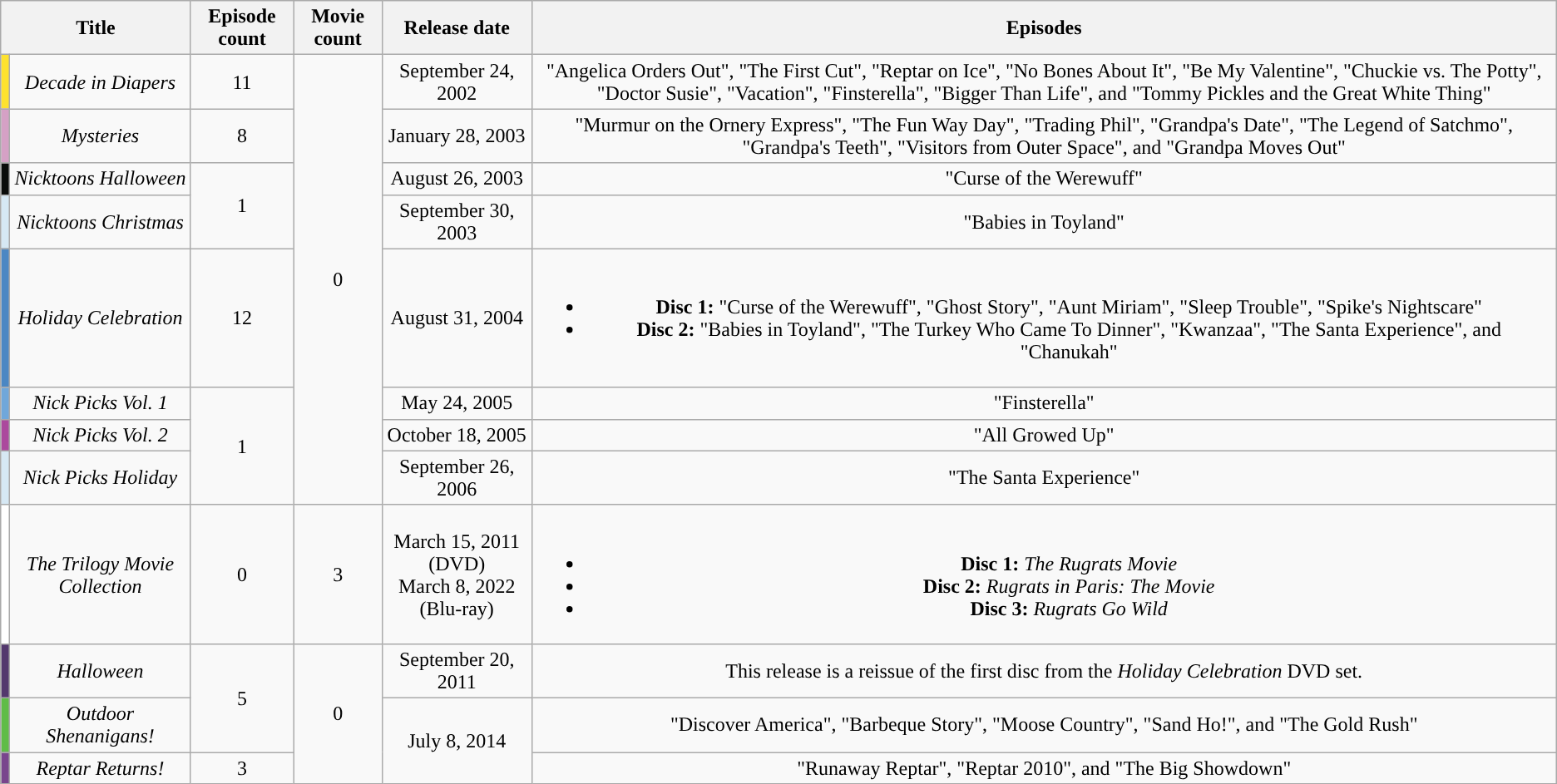<table class="wikitable" style="text-align: center;">
<tr>
<th colspan=2>Title</th>
<th>Episode count</th>
<th>Movie count</th>
<th>Release date</th>
<th>Episodes</th>
</tr>
<tr>
<td style="background:#fee22f"></td>
<td><em>Decade in Diapers</em></td>
<td>11</td>
<td rowspan=8>0</td>
<td>September 24, 2002</td>
<td>"Angelica Orders Out", "The First Cut", "Reptar on Ice", "No Bones About It", "Be My Valentine", "Chuckie vs. The Potty", "Doctor Susie", "Vacation", "Finsterella", "Bigger Than Life", and "Tommy Pickles and the Great White Thing"</td>
</tr>
<tr>
<td style="background:#d5a1c5"></td>
<td><em>Mysteries</em></td>
<td>8</td>
<td>January 28, 2003</td>
<td>"Murmur on the Ornery Express", "The Fun Way Day", "Trading Phil", "Grandpa's Date", "The Legend of Satchmo", "Grandpa's Teeth", "Visitors from Outer Space", and "Grandpa Moves Out"</td>
</tr>
<tr>
<td style="background:#0a0c0b"></td>
<td><em>Nicktoons Halloween</em></td>
<td rowspan=2>1</td>
<td>August 26, 2003</td>
<td>"Curse of the Werewuff"</td>
</tr>
<tr>
<td style="background:#d6e8f4"></td>
<td><em>Nicktoons Christmas</em></td>
<td>September 30, 2003</td>
<td>"Babies in Toyland"</td>
</tr>
<tr>
<td style="background:#4b87c3"></td>
<td><em>Holiday Celebration</em></td>
<td>12</td>
<td>August 31, 2004</td>
<td><br><ul><li><strong>Disc 1:</strong> "Curse of the Werewuff", "Ghost Story", "Aunt Miriam", "Sleep Trouble", "Spike's Nightscare"</li><li><strong>Disc 2:</strong> "Babies in Toyland", "The Turkey Who Came To Dinner", "Kwanzaa", "The Santa Experience", and "Chanukah"</li></ul></td>
</tr>
<tr>
<td style="background:#70a7da"></td>
<td><em>Nick Picks Vol. 1</em></td>
<td rowspan=3>1</td>
<td>May 24, 2005</td>
<td>"Finsterella"</td>
</tr>
<tr>
<td style="background:#ab499d"></td>
<td><em>Nick Picks Vol. 2</em></td>
<td>October 18, 2005</td>
<td>"All Growed Up"</td>
</tr>
<tr>
<td style="background:#d6e8f4"></td>
<td><em>Nick Picks Holiday</em></td>
<td>September 26, 2006</td>
<td>"The Santa Experience"</td>
</tr>
<tr>
<td style="background:#ffffff"></td>
<td><em>The Trilogy Movie Collection</em></td>
<td>0</td>
<td>3</td>
<td>March 15, 2011 (DVD)<br>March 8, 2022 (Blu-ray)</td>
<td><br><ul><li><strong>Disc 1:</strong> <em>The Rugrats Movie</em></li><li><strong>Disc 2:</strong> <em>Rugrats in Paris: The Movie</em></li><li><strong>Disc 3:</strong> <em>Rugrats Go Wild</em></li></ul></td>
</tr>
<tr>
<td style="background:#53386d"></td>
<td><em>Halloween</em></td>
<td rowspan=2>5</td>
<td rowspan=3>0</td>
<td>September 20, 2011</td>
<td>This release is a reissue of the first disc from the <em>Holiday Celebration</em> DVD set.</td>
</tr>
<tr>
<td style="background:#5fbc47"></td>
<td><em>Outdoor Shenanigans!</em></td>
<td rowspan=2>July 8, 2014</td>
<td>"Discover America", "Barbeque Story", "Moose Country", "Sand Ho!", and "The Gold Rush"</td>
</tr>
<tr>
<td style="background:#79458d"></td>
<td><em>Reptar Returns!</em></td>
<td>3</td>
<td>"Runaway Reptar", "Reptar 2010", and "The Big Showdown"</td>
</tr>
</table>
